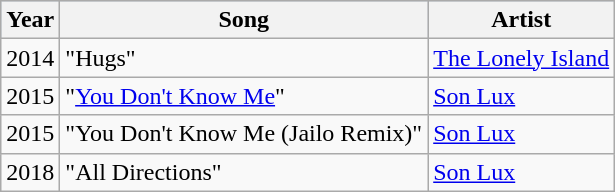<table class="wikitable sortable">
<tr style="background:#b0c4de; text-align:center;">
<th>Year</th>
<th>Song</th>
<th>Artist</th>
</tr>
<tr>
<td>2014</td>
<td>"Hugs"</td>
<td><a href='#'>The Lonely Island</a></td>
</tr>
<tr>
<td>2015</td>
<td>"<a href='#'>You Don't Know Me</a>"</td>
<td><a href='#'>Son Lux</a></td>
</tr>
<tr>
<td>2015</td>
<td>"You Don't Know Me (Jailo Remix)"</td>
<td><a href='#'>Son Lux</a></td>
</tr>
<tr>
<td>2018</td>
<td>"All Directions"</td>
<td><a href='#'>Son Lux</a></td>
</tr>
</table>
